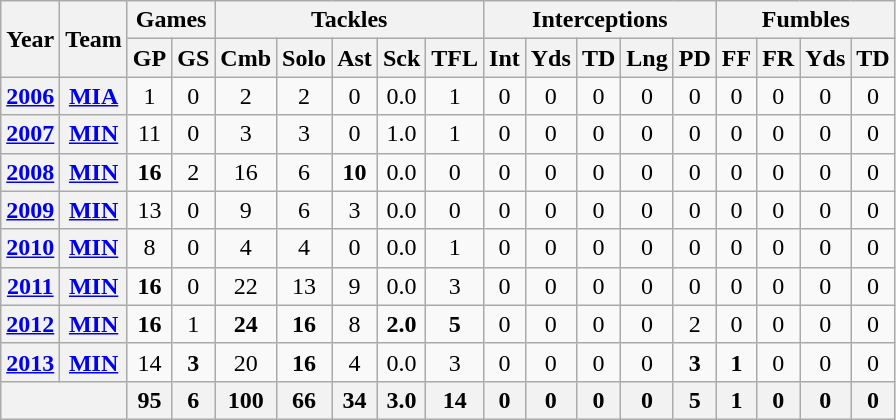<table class="wikitable" style="text-align:center">
<tr>
<th rowspan="2">Year</th>
<th rowspan="2">Team</th>
<th colspan="2">Games</th>
<th colspan="5">Tackles</th>
<th colspan="5">Interceptions</th>
<th colspan="4">Fumbles</th>
</tr>
<tr>
<th>GP</th>
<th>GS</th>
<th>Cmb</th>
<th>Solo</th>
<th>Ast</th>
<th>Sck</th>
<th>TFL</th>
<th>Int</th>
<th>Yds</th>
<th>TD</th>
<th>Lng</th>
<th>PD</th>
<th>FF</th>
<th>FR</th>
<th>Yds</th>
<th>TD</th>
</tr>
<tr>
<th><a href='#'>2006</a></th>
<th><a href='#'>MIA</a></th>
<td>1</td>
<td>0</td>
<td>2</td>
<td>2</td>
<td>0</td>
<td>0.0</td>
<td>1</td>
<td>0</td>
<td>0</td>
<td>0</td>
<td>0</td>
<td>0</td>
<td>0</td>
<td>0</td>
<td>0</td>
<td>0</td>
</tr>
<tr>
<th><a href='#'>2007</a></th>
<th><a href='#'>MIN</a></th>
<td>11</td>
<td>0</td>
<td>3</td>
<td>3</td>
<td>0</td>
<td>1.0</td>
<td>1</td>
<td>0</td>
<td>0</td>
<td>0</td>
<td>0</td>
<td>0</td>
<td>0</td>
<td>0</td>
<td>0</td>
<td>0</td>
</tr>
<tr>
<th><a href='#'>2008</a></th>
<th><a href='#'>MIN</a></th>
<td><strong>16</strong></td>
<td>2</td>
<td>16</td>
<td>6</td>
<td><strong>10</strong></td>
<td>0.0</td>
<td>0</td>
<td>0</td>
<td>0</td>
<td>0</td>
<td>0</td>
<td>0</td>
<td>0</td>
<td>0</td>
<td>0</td>
<td>0</td>
</tr>
<tr>
<th><a href='#'>2009</a></th>
<th><a href='#'>MIN</a></th>
<td>13</td>
<td>0</td>
<td>9</td>
<td>6</td>
<td>3</td>
<td>0.0</td>
<td>0</td>
<td>0</td>
<td>0</td>
<td>0</td>
<td>0</td>
<td>0</td>
<td>0</td>
<td>0</td>
<td>0</td>
<td>0</td>
</tr>
<tr>
<th><a href='#'>2010</a></th>
<th><a href='#'>MIN</a></th>
<td>8</td>
<td>0</td>
<td>4</td>
<td>4</td>
<td>0</td>
<td>0.0</td>
<td>1</td>
<td>0</td>
<td>0</td>
<td>0</td>
<td>0</td>
<td>0</td>
<td>0</td>
<td>0</td>
<td>0</td>
<td>0</td>
</tr>
<tr>
<th><a href='#'>2011</a></th>
<th><a href='#'>MIN</a></th>
<td><strong>16</strong></td>
<td>0</td>
<td>22</td>
<td>13</td>
<td>9</td>
<td>0.0</td>
<td>3</td>
<td>0</td>
<td>0</td>
<td>0</td>
<td>0</td>
<td>0</td>
<td>0</td>
<td>0</td>
<td>0</td>
<td>0</td>
</tr>
<tr>
<th><a href='#'>2012</a></th>
<th><a href='#'>MIN</a></th>
<td><strong>16</strong></td>
<td>1</td>
<td><strong>24</strong></td>
<td><strong>16</strong></td>
<td>8</td>
<td><strong>2.0</strong></td>
<td><strong>5</strong></td>
<td>0</td>
<td>0</td>
<td>0</td>
<td>0</td>
<td>2</td>
<td>0</td>
<td>0</td>
<td>0</td>
<td>0</td>
</tr>
<tr>
<th><a href='#'>2013</a></th>
<th><a href='#'>MIN</a></th>
<td>14</td>
<td><strong>3</strong></td>
<td>20</td>
<td><strong>16</strong></td>
<td>4</td>
<td>0.0</td>
<td>3</td>
<td>0</td>
<td>0</td>
<td>0</td>
<td>0</td>
<td><strong>3</strong></td>
<td><strong>1</strong></td>
<td>0</td>
<td>0</td>
<td>0</td>
</tr>
<tr>
<th colspan="2"></th>
<th>95</th>
<th>6</th>
<th>100</th>
<th>66</th>
<th>34</th>
<th>3.0</th>
<th>14</th>
<th>0</th>
<th>0</th>
<th>0</th>
<th>0</th>
<th>5</th>
<th>1</th>
<th>0</th>
<th>0</th>
<th>0</th>
</tr>
</table>
